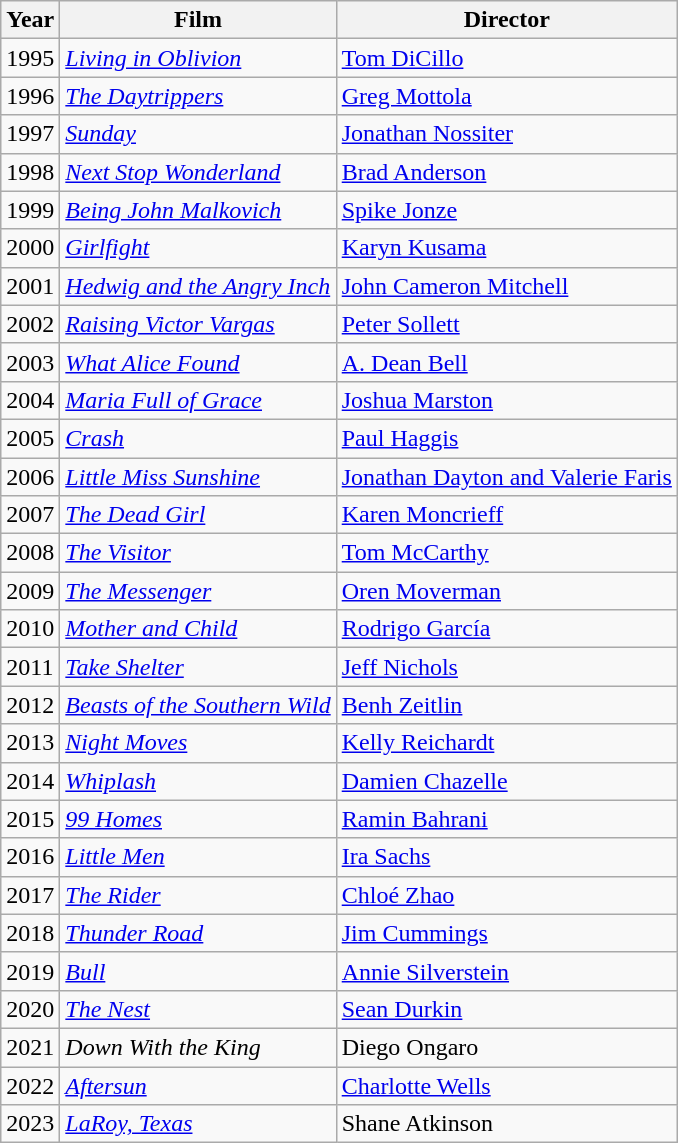<table class="wikitable">
<tr>
<th>Year</th>
<th>Film</th>
<th>Director</th>
</tr>
<tr>
<td>1995</td>
<td><em><a href='#'>Living in Oblivion</a></em></td>
<td><a href='#'>Tom DiCillo</a></td>
</tr>
<tr>
<td>1996</td>
<td><em><a href='#'>The Daytrippers</a></em></td>
<td><a href='#'>Greg Mottola</a></td>
</tr>
<tr>
<td>1997</td>
<td><em><a href='#'>Sunday</a></em></td>
<td><a href='#'>Jonathan Nossiter</a></td>
</tr>
<tr>
<td>1998</td>
<td><em><a href='#'>Next Stop Wonderland</a></em></td>
<td><a href='#'>Brad Anderson</a></td>
</tr>
<tr>
<td>1999</td>
<td><em><a href='#'>Being John Malkovich</a></em></td>
<td><a href='#'>Spike Jonze</a></td>
</tr>
<tr>
<td>2000</td>
<td><em><a href='#'>Girlfight</a></em></td>
<td><a href='#'>Karyn Kusama</a></td>
</tr>
<tr>
<td>2001</td>
<td><em><a href='#'>Hedwig and the Angry Inch</a></em></td>
<td><a href='#'>John Cameron Mitchell</a></td>
</tr>
<tr>
<td>2002</td>
<td><em><a href='#'>Raising Victor Vargas</a></em></td>
<td><a href='#'>Peter Sollett</a></td>
</tr>
<tr>
<td>2003</td>
<td><em><a href='#'>What Alice Found</a></em></td>
<td><a href='#'>A. Dean Bell</a></td>
</tr>
<tr>
<td>2004</td>
<td><em><a href='#'>Maria Full of Grace</a></em></td>
<td><a href='#'>Joshua Marston</a></td>
</tr>
<tr>
<td>2005</td>
<td><em><a href='#'>Crash</a></em></td>
<td><a href='#'>Paul Haggis</a></td>
</tr>
<tr>
<td>2006</td>
<td><em><a href='#'>Little Miss Sunshine</a></em></td>
<td><a href='#'>Jonathan Dayton and Valerie Faris</a></td>
</tr>
<tr>
<td>2007</td>
<td><em><a href='#'>The Dead Girl</a></em></td>
<td><a href='#'>Karen Moncrieff</a></td>
</tr>
<tr>
<td>2008</td>
<td><em><a href='#'>The Visitor</a></em></td>
<td><a href='#'>Tom McCarthy</a></td>
</tr>
<tr>
<td>2009</td>
<td><em><a href='#'>The Messenger</a></em></td>
<td><a href='#'>Oren Moverman</a></td>
</tr>
<tr>
<td>2010</td>
<td><em><a href='#'>Mother and Child</a></em></td>
<td><a href='#'>Rodrigo García</a></td>
</tr>
<tr>
<td>2011</td>
<td><em><a href='#'>Take Shelter</a></em></td>
<td><a href='#'>Jeff Nichols</a></td>
</tr>
<tr>
<td>2012</td>
<td><em><a href='#'>Beasts of the Southern Wild</a></em></td>
<td><a href='#'>Benh Zeitlin</a></td>
</tr>
<tr>
<td>2013</td>
<td><em><a href='#'>Night Moves</a></em></td>
<td><a href='#'>Kelly Reichardt</a></td>
</tr>
<tr>
<td>2014</td>
<td><em><a href='#'>Whiplash</a></em></td>
<td><a href='#'>Damien Chazelle</a></td>
</tr>
<tr>
<td>2015</td>
<td><em><a href='#'>99 Homes</a></em></td>
<td><a href='#'>Ramin Bahrani</a></td>
</tr>
<tr>
<td>2016</td>
<td><em><a href='#'>Little Men</a></em></td>
<td><a href='#'>Ira Sachs</a></td>
</tr>
<tr>
<td>2017</td>
<td><em><a href='#'>The Rider</a></em></td>
<td><a href='#'>Chloé Zhao</a></td>
</tr>
<tr>
<td>2018</td>
<td><em><a href='#'>Thunder Road</a></em></td>
<td><a href='#'>Jim Cummings</a></td>
</tr>
<tr>
<td>2019</td>
<td><em><a href='#'>Bull</a></em></td>
<td><a href='#'>Annie Silverstein</a></td>
</tr>
<tr>
<td>2020</td>
<td><em><a href='#'>The Nest</a></em></td>
<td><a href='#'>Sean Durkin</a></td>
</tr>
<tr>
<td>2021</td>
<td><em>Down With the King</em></td>
<td>Diego Ongaro</td>
</tr>
<tr>
<td>2022</td>
<td><em><a href='#'>Aftersun</a></em></td>
<td><a href='#'>Charlotte Wells</a></td>
</tr>
<tr>
<td>2023</td>
<td><em><a href='#'>LaRoy, Texas</a></em></td>
<td>Shane Atkinson</td>
</tr>
</table>
